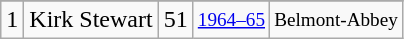<table class="wikitable">
<tr>
</tr>
<tr>
<td>1</td>
<td>Kirk Stewart</td>
<td>51</td>
<td style="font-size:80%;"><a href='#'>1964–65</a></td>
<td style="font-size:80%;">Belmont-Abbey</td>
</tr>
</table>
